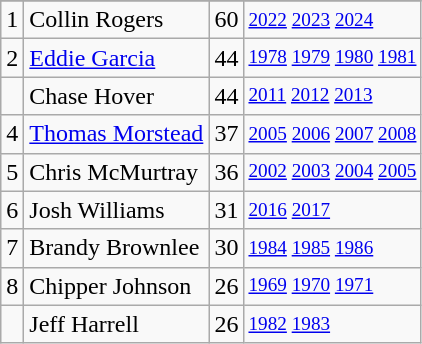<table class="wikitable">
<tr>
</tr>
<tr>
<td>1</td>
<td>Collin Rogers</td>
<td>60</td>
<td style="font-size:80%;"><a href='#'>2022</a> <a href='#'>2023</a> <a href='#'>2024</a></td>
</tr>
<tr>
<td>2</td>
<td><a href='#'>Eddie Garcia</a></td>
<td>44</td>
<td style="font-size:80%;"><a href='#'>1978</a> <a href='#'>1979</a> <a href='#'>1980</a> <a href='#'>1981</a></td>
</tr>
<tr>
<td></td>
<td>Chase Hover</td>
<td>44</td>
<td style="font-size:80%;"><a href='#'>2011</a> <a href='#'>2012</a> <a href='#'>2013</a></td>
</tr>
<tr>
<td>4</td>
<td><a href='#'>Thomas Morstead</a></td>
<td>37</td>
<td style="font-size:80%;"><a href='#'>2005</a> <a href='#'>2006</a> <a href='#'>2007</a> <a href='#'>2008</a></td>
</tr>
<tr>
<td>5</td>
<td>Chris McMurtray</td>
<td>36</td>
<td style="font-size:80%;"><a href='#'>2002</a> <a href='#'>2003</a> <a href='#'>2004</a> <a href='#'>2005</a></td>
</tr>
<tr>
<td>6</td>
<td>Josh Williams</td>
<td>31</td>
<td style="font-size:80%;"><a href='#'>2016</a> <a href='#'>2017</a></td>
</tr>
<tr>
<td>7</td>
<td>Brandy Brownlee</td>
<td>30</td>
<td style="font-size:80%;"><a href='#'>1984</a> <a href='#'>1985</a> <a href='#'>1986</a></td>
</tr>
<tr>
<td>8</td>
<td>Chipper Johnson</td>
<td>26</td>
<td style="font-size:80%;"><a href='#'>1969</a> <a href='#'>1970</a> <a href='#'>1971</a></td>
</tr>
<tr>
<td></td>
<td>Jeff Harrell</td>
<td>26</td>
<td style="font-size:80%;"><a href='#'>1982</a> <a href='#'>1983</a></td>
</tr>
</table>
